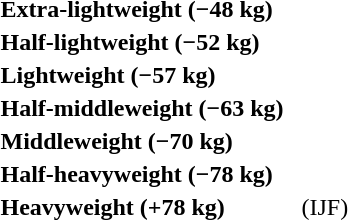<table>
<tr>
<th rowspan=2 style="text-align:left;">Extra-lightweight (−48 kg)</th>
<td rowspan=2></td>
<td rowspan=2></td>
<td></td>
</tr>
<tr>
<td></td>
</tr>
<tr>
<th rowspan=2 style="text-align:left;">Half-lightweight (−52 kg)</th>
<td rowspan=2></td>
<td rowspan=2></td>
<td></td>
</tr>
<tr>
<td></td>
</tr>
<tr>
<th rowspan=2 style="text-align:left;">Lightweight (−57 kg)</th>
<td rowspan=2></td>
<td rowspan=2></td>
<td></td>
</tr>
<tr>
<td></td>
</tr>
<tr>
<th rowspan=2 style="text-align:left;">Half-middleweight (−63 kg)</th>
<td rowspan=2></td>
<td rowspan=2></td>
<td></td>
</tr>
<tr>
<td></td>
</tr>
<tr>
<th rowspan=2 style="text-align:left;">Middleweight (−70 kg)</th>
<td rowspan=2></td>
<td rowspan=2></td>
<td></td>
</tr>
<tr>
<td></td>
</tr>
<tr>
<th rowspan=2 style="text-align:left;">Half-heavyweight (−78 kg)</th>
<td rowspan=2></td>
<td rowspan=2></td>
<td></td>
</tr>
<tr>
<td></td>
</tr>
<tr>
<th rowspan=2 style="text-align:left;">Heavyweight (+78 kg)</th>
<td rowspan=2></td>
<td rowspan=2>  <span>(<abbr>IJF</abbr>)</span></td>
<td></td>
</tr>
<tr>
<td></td>
</tr>
</table>
